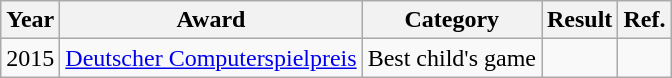<table class="wikitable">
<tr>
<th>Year</th>
<th>Award</th>
<th>Category</th>
<th>Result</th>
<th>Ref.</th>
</tr>
<tr>
<td>2015</td>
<td><a href='#'>Deutscher Computerspielpreis</a></td>
<td>Best child's game</td>
<td></td>
<td></td>
</tr>
</table>
